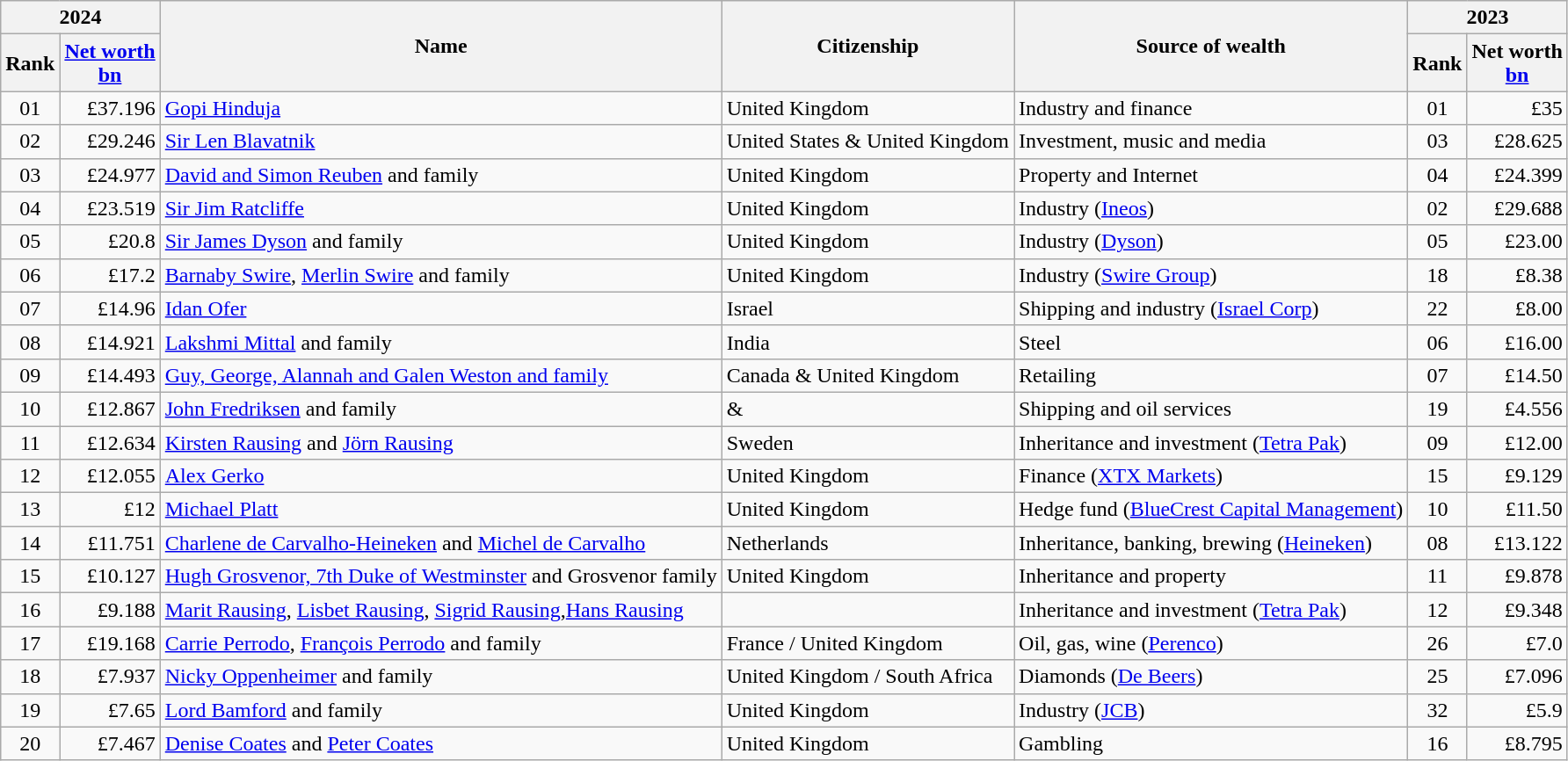<table class="wikitable sortable">
<tr ">
<th colspan=2>2024</th>
<th rowspan=2>Name</th>
<th rowspan=2>Citizenship</th>
<th rowspan=2>Source of wealth</th>
<th colspan=2>2023</th>
</tr>
<tr>
<th>Rank</th>
<th><a href='#'>Net worth</a><br> <a href='#'>bn</a></th>
<th>Rank</th>
<th>Net worth<br> <a href='#'>bn</a></th>
</tr>
<tr>
<td align=center>01 </td>
<td align=right>£37.196 </td>
<td><a href='#'>Gopi Hinduja</a></td>
<td>United Kingdom</td>
<td>Industry and finance</td>
<td align=center>01</td>
<td align=right>£35</td>
</tr>
<tr>
<td align=center>02 </td>
<td align=right>£29.246 </td>
<td><a href='#'>Sir Len Blavatnik</a></td>
<td>United States & United Kingdom</td>
<td>Investment, music and media</td>
<td align=center>03</td>
<td align=right>£28.625</td>
</tr>
<tr>
<td align=center>03 </td>
<td align=right>£24.977 </td>
<td><a href='#'>David and Simon Reuben</a> and family</td>
<td>United Kingdom</td>
<td>Property and Internet</td>
<td align=center>04</td>
<td align=right>£24.399</td>
</tr>
<tr>
<td align=center>04 </td>
<td align=right>£23.519 </td>
<td><a href='#'>Sir Jim Ratcliffe</a></td>
<td>United Kingdom</td>
<td>Industry (<a href='#'>Ineos</a>)</td>
<td align=center>02</td>
<td align=right>£29.688</td>
</tr>
<tr>
<td align=center>05 </td>
<td align=right>£20.8 </td>
<td><a href='#'>Sir James Dyson</a> and family</td>
<td>United Kingdom</td>
<td>Industry (<a href='#'>Dyson</a>)</td>
<td align=center>05</td>
<td align=right>£23.00</td>
</tr>
<tr>
<td align=center>06 </td>
<td align=right>£17.2 </td>
<td><a href='#'>Barnaby Swire</a>, <a href='#'>Merlin Swire</a> and family</td>
<td>United Kingdom</td>
<td>Industry (<a href='#'>Swire Group</a>)</td>
<td align=center>18</td>
<td align=right>£8.38</td>
</tr>
<tr>
<td align=center>07 </td>
<td align=right>£14.96 </td>
<td><a href='#'>Idan Ofer</a></td>
<td>Israel</td>
<td>Shipping and industry (<a href='#'>Israel Corp</a>)</td>
<td align=center>22</td>
<td align=right>£8.00</td>
</tr>
<tr>
<td align=center>08 </td>
<td align=right>£14.921 </td>
<td><a href='#'>Lakshmi Mittal</a> and family</td>
<td>India</td>
<td>Steel</td>
<td align=center>06</td>
<td align=right>£16.00</td>
</tr>
<tr>
<td align=center>09 </td>
<td align=right>£14.493 </td>
<td><a href='#'>Guy, George, Alannah and Galen Weston and family</a></td>
<td>Canada & United Kingdom</td>
<td>Retailing</td>
<td align=center>07</td>
<td align=right>£14.50</td>
</tr>
<tr>
<td align=center>10 </td>
<td align=right>£12.867 </td>
<td><a href='#'>John Fredriksen</a> and family</td>
<td> & </td>
<td>Shipping and oil services</td>
<td align=center>19</td>
<td align=right>£4.556</td>
</tr>
<tr>
<td align=center>11 </td>
<td align=right>£12.634 </td>
<td><a href='#'>Kirsten Rausing</a> and <a href='#'>Jörn Rausing</a></td>
<td>Sweden</td>
<td>Inheritance and investment (<a href='#'>Tetra Pak</a>)</td>
<td align=center>09</td>
<td align=right>£12.00</td>
</tr>
<tr>
<td align=center>12 </td>
<td align=right>£12.055 </td>
<td><a href='#'>Alex Gerko</a></td>
<td>United Kingdom</td>
<td>Finance (<a href='#'>XTX Markets</a>)</td>
<td align=center>15</td>
<td align=right>£9.129</td>
</tr>
<tr>
<td align=center>13 </td>
<td align=right>£12 </td>
<td><a href='#'>Michael Platt</a></td>
<td>United Kingdom</td>
<td>Hedge fund (<a href='#'>BlueCrest Capital Management</a>)</td>
<td align=center>10</td>
<td align=right>£11.50</td>
</tr>
<tr>
<td align=center>14 </td>
<td align=right>£11.751  </td>
<td><a href='#'>Charlene de Carvalho-Heineken</a> and <a href='#'>Michel de Carvalho</a></td>
<td>Netherlands</td>
<td>Inheritance, banking, brewing (<a href='#'>Heineken</a>)</td>
<td align=center>08</td>
<td align=right>£13.122</td>
</tr>
<tr>
<td align=center>15 </td>
<td align=right>£10.127 </td>
<td><a href='#'>Hugh Grosvenor, 7th Duke of Westminster</a> and Grosvenor family</td>
<td>United Kingdom</td>
<td>Inheritance and property</td>
<td align=center>11</td>
<td align=right>£9.878</td>
</tr>
<tr>
<td align=center>16 </td>
<td align=right>£9.188 </td>
<td><a href='#'>Marit Rausing</a>, <a href='#'>Lisbet Rausing</a>, <a href='#'>Sigrid Rausing</a>,<a href='#'>Hans Rausing</a></td>
<td></td>
<td>Inheritance and investment (<a href='#'>Tetra Pak</a>)</td>
<td align=center>12</td>
<td align=right>£9.348</td>
</tr>
<tr>
<td align=center>17 </td>
<td align=right>£19.168 </td>
<td><a href='#'>Carrie Perrodo</a>, <a href='#'>François Perrodo</a> and family</td>
<td>France / United Kingdom</td>
<td>Oil, gas, wine (<a href='#'>Perenco</a>)</td>
<td align=center>26</td>
<td align=right>£7.0</td>
</tr>
<tr>
<td align=center>18 </td>
<td align=right>£7.937 </td>
<td><a href='#'>Nicky Oppenheimer</a> and family</td>
<td>United Kingdom / South Africa</td>
<td>Diamonds (<a href='#'>De Beers</a>)</td>
<td align=center>25</td>
<td align=right>£7.096</td>
</tr>
<tr>
<td align=center>19 </td>
<td align=right>£7.65 </td>
<td><a href='#'>Lord Bamford</a> and family</td>
<td>United Kingdom</td>
<td>Industry (<a href='#'>JCB</a>)</td>
<td align=center>32</td>
<td align=right>£5.9</td>
</tr>
<tr>
<td align=center>20 </td>
<td align=right>£7.467 </td>
<td><a href='#'>Denise Coates</a> and <a href='#'>Peter Coates</a></td>
<td>United Kingdom</td>
<td>Gambling</td>
<td align=center>16</td>
<td align=right>£8.795</td>
</tr>
</table>
